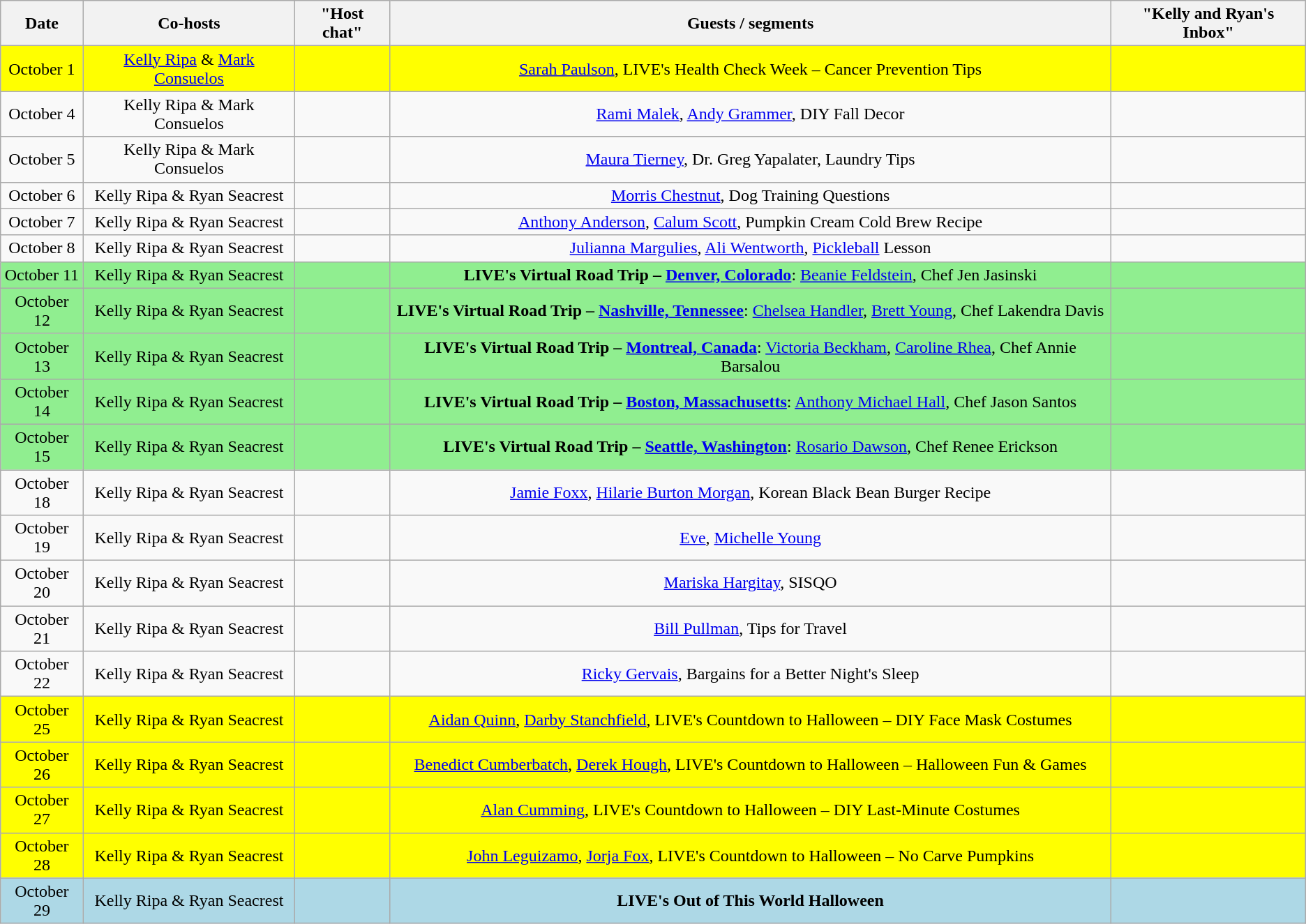<table class="wikitable sortable" style="text-align:center;">
<tr>
<th>Date</th>
<th>Co-hosts</th>
<th>"Host chat"</th>
<th>Guests / segments</th>
<th>"Kelly and Ryan's Inbox"</th>
</tr>
<tr style="background:yellow;">
<td>October 1</td>
<td><a href='#'>Kelly Ripa</a> & <a href='#'>Mark Consuelos</a></td>
<td></td>
<td><a href='#'>Sarah Paulson</a>, LIVE's Health Check Week – Cancer Prevention Tips</td>
<td></td>
</tr>
<tr>
<td>October 4</td>
<td>Kelly Ripa & Mark Consuelos</td>
<td></td>
<td><a href='#'>Rami Malek</a>, <a href='#'>Andy Grammer</a>, DIY Fall Decor</td>
<td></td>
</tr>
<tr>
<td>October 5</td>
<td>Kelly Ripa & Mark Consuelos</td>
<td></td>
<td><a href='#'>Maura Tierney</a>, Dr. Greg Yapalater, Laundry Tips</td>
<td></td>
</tr>
<tr>
<td>October 6</td>
<td>Kelly Ripa & Ryan Seacrest</td>
<td></td>
<td><a href='#'>Morris Chestnut</a>, Dog Training Questions</td>
<td></td>
</tr>
<tr>
<td>October 7</td>
<td>Kelly Ripa & Ryan Seacrest</td>
<td></td>
<td><a href='#'>Anthony Anderson</a>, <a href='#'>Calum Scott</a>, Pumpkin Cream Cold Brew Recipe</td>
<td></td>
</tr>
<tr>
<td>October 8</td>
<td>Kelly Ripa & Ryan Seacrest</td>
<td></td>
<td><a href='#'>Julianna Margulies</a>, <a href='#'>Ali Wentworth</a>, <a href='#'>Pickleball</a> Lesson</td>
<td></td>
</tr>
<tr style="background:lightgreen;">
<td>October 11</td>
<td>Kelly Ripa & Ryan Seacrest</td>
<td></td>
<td><strong>LIVE's Virtual Road Trip – <a href='#'>Denver, Colorado</a></strong>: <a href='#'>Beanie Feldstein</a>, Chef Jen Jasinski</td>
<td></td>
</tr>
<tr style="background:lightgreen;">
<td>October 12</td>
<td>Kelly Ripa & Ryan Seacrest</td>
<td></td>
<td><strong>LIVE's Virtual Road Trip – <a href='#'>Nashville, Tennessee</a></strong>: <a href='#'>Chelsea Handler</a>, <a href='#'>Brett Young</a>, Chef Lakendra Davis</td>
<td></td>
</tr>
<tr style="background:lightgreen;">
<td>October 13</td>
<td>Kelly Ripa & Ryan Seacrest</td>
<td></td>
<td><strong>LIVE's Virtual Road Trip – <a href='#'>Montreal, Canada</a></strong>: <a href='#'>Victoria Beckham</a>, <a href='#'>Caroline Rhea</a>, Chef Annie Barsalou</td>
<td></td>
</tr>
<tr style="background:lightgreen;">
<td>October 14</td>
<td>Kelly Ripa & Ryan Seacrest</td>
<td></td>
<td><strong>LIVE's Virtual Road Trip – <a href='#'>Boston, Massachusetts</a></strong>: <a href='#'>Anthony Michael Hall</a>, Chef Jason Santos</td>
<td></td>
</tr>
<tr style="background:lightgreen;">
<td>October 15</td>
<td>Kelly Ripa & Ryan Seacrest</td>
<td></td>
<td><strong>LIVE's Virtual Road Trip – <a href='#'>Seattle, Washington</a></strong>: <a href='#'>Rosario Dawson</a>, Chef Renee Erickson</td>
<td></td>
</tr>
<tr>
<td>October 18</td>
<td>Kelly Ripa & Ryan Seacrest</td>
<td></td>
<td><a href='#'>Jamie Foxx</a>, <a href='#'>Hilarie Burton Morgan</a>, Korean Black Bean Burger Recipe</td>
<td></td>
</tr>
<tr>
<td>October 19</td>
<td>Kelly Ripa & Ryan Seacrest</td>
<td></td>
<td><a href='#'>Eve</a>, <a href='#'>Michelle Young</a></td>
<td></td>
</tr>
<tr>
<td>October 20</td>
<td>Kelly Ripa & Ryan Seacrest</td>
<td></td>
<td><a href='#'>Mariska Hargitay</a>, SISQO</td>
<td></td>
</tr>
<tr>
<td>October 21</td>
<td>Kelly Ripa & Ryan Seacrest</td>
<td></td>
<td><a href='#'>Bill Pullman</a>, Tips for Travel</td>
<td></td>
</tr>
<tr>
<td>October 22</td>
<td>Kelly Ripa & Ryan Seacrest</td>
<td></td>
<td><a href='#'>Ricky Gervais</a>, Bargains for a Better Night's Sleep</td>
<td></td>
</tr>
<tr style="background:yellow;">
<td>October 25</td>
<td>Kelly Ripa & Ryan Seacrest</td>
<td></td>
<td><a href='#'>Aidan Quinn</a>, <a href='#'>Darby Stanchfield</a>, LIVE's Countdown to Halloween – DIY Face Mask Costumes</td>
<td></td>
</tr>
<tr style="background:yellow;">
<td>October 26</td>
<td>Kelly Ripa & Ryan Seacrest</td>
<td></td>
<td><a href='#'>Benedict Cumberbatch</a>, <a href='#'>Derek Hough</a>, LIVE's Countdown to Halloween – Halloween Fun & Games</td>
<td></td>
</tr>
<tr style="background:yellow;">
<td>October 27</td>
<td>Kelly Ripa & Ryan Seacrest</td>
<td></td>
<td><a href='#'>Alan Cumming</a>, LIVE's Countdown to Halloween – DIY Last-Minute Costumes</td>
<td></td>
</tr>
<tr style="background:yellow;">
<td>October 28</td>
<td>Kelly Ripa & Ryan Seacrest</td>
<td></td>
<td><a href='#'>John Leguizamo</a>, <a href='#'>Jorja Fox</a>, LIVE's Countdown to Halloween – No Carve Pumpkins</td>
<td></td>
</tr>
<tr style="background:lightblue;">
<td>October 29</td>
<td>Kelly Ripa & Ryan Seacrest</td>
<td></td>
<td><strong>LIVE's Out of This World Halloween</strong></td>
<td></td>
</tr>
</table>
